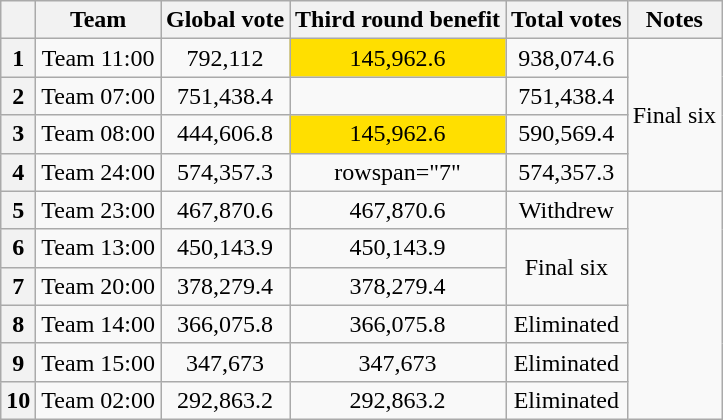<table class="wikitable sortable collapsible" style="text-align:center">
<tr>
<th></th>
<th>Team</th>
<th>Global vote</th>
<th>Third round benefit</th>
<th>Total votes</th>
<th scope="col">Notes</th>
</tr>
<tr>
<th>1</th>
<td>Team 11:00</td>
<td>792,112</td>
<td style="background:#FFDF00">145,962.6</td>
<td>938,074.6</td>
<td rowspan="4">Final six</td>
</tr>
<tr>
<th>2</th>
<td>Team 07:00</td>
<td>751,438.4</td>
<td></td>
<td>751,438.4</td>
</tr>
<tr>
<th>3</th>
<td>Team 08:00</td>
<td>444,606.8</td>
<td style="background:#FFDF00">145,962.6</td>
<td>590,569.4</td>
</tr>
<tr>
<th>4</th>
<td>Team 24:00</td>
<td>574,357.3</td>
<td>rowspan="7" </td>
<td>574,357.3</td>
</tr>
<tr>
<th>5</th>
<td>Team 23:00</td>
<td>467,870.6</td>
<td>467,870.6</td>
<td>Withdrew</td>
</tr>
<tr>
<th>6</th>
<td>Team 13:00</td>
<td>450,143.9</td>
<td>450,143.9</td>
<td rowspan="2">Final six</td>
</tr>
<tr>
<th>7</th>
<td>Team 20:00</td>
<td>378,279.4</td>
<td>378,279.4</td>
</tr>
<tr>
<th>8</th>
<td>Team 14:00</td>
<td>366,075.8</td>
<td>366,075.8</td>
<td>Eliminated</td>
</tr>
<tr>
<th>9</th>
<td>Team 15:00</td>
<td>347,673</td>
<td>347,673</td>
<td>Eliminated</td>
</tr>
<tr>
<th>10</th>
<td>Team 02:00</td>
<td>292,863.2</td>
<td>292,863.2</td>
<td>Eliminated</td>
</tr>
</table>
